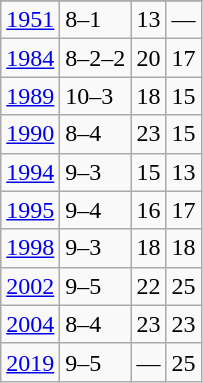<table class="wikitable">
<tr>
</tr>
<tr>
<td><a href='#'>1951</a></td>
<td>8–1</td>
<td>13</td>
<td>—</td>
</tr>
<tr>
<td><a href='#'>1984</a></td>
<td>8–2–2</td>
<td>20</td>
<td>17</td>
</tr>
<tr>
<td><a href='#'>1989</a></td>
<td>10–3</td>
<td>18</td>
<td>15</td>
</tr>
<tr>
<td><a href='#'>1990</a></td>
<td>8–4</td>
<td>23</td>
<td>15</td>
</tr>
<tr>
<td><a href='#'>1994</a></td>
<td>9–3</td>
<td>15</td>
<td>13</td>
</tr>
<tr>
<td><a href='#'>1995</a></td>
<td>9–4</td>
<td>16</td>
<td>17</td>
</tr>
<tr>
<td><a href='#'>1998</a></td>
<td>9–3</td>
<td>18</td>
<td>18</td>
</tr>
<tr>
<td><a href='#'>2002</a></td>
<td>9–5</td>
<td>22</td>
<td>25</td>
</tr>
<tr>
<td><a href='#'>2004</a></td>
<td>8–4</td>
<td>23</td>
<td>23</td>
</tr>
<tr>
<td><a href='#'>2019</a></td>
<td>9–5</td>
<td>—</td>
<td>25</td>
</tr>
</table>
